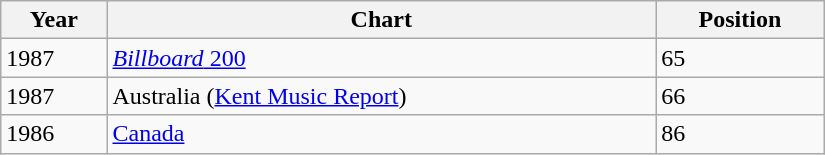<table class="wikitable" style="width:550px;">
<tr>
<th align="left">Year</th>
<th align="left">Chart</th>
<th align="left">Position</th>
</tr>
<tr>
<td align="left">1987</td>
<td align="left"><a href='#'><em>Billboard</em> 200</a></td>
<td align="left">65</td>
</tr>
<tr>
<td align="left">1987</td>
<td align="left">Australia (<a href='#'>Kent Music Report</a>)</td>
<td align="left">66</td>
</tr>
<tr>
<td align="left">1986</td>
<td align="left"><a href='#'>Canada</a></td>
<td align="left">86</td>
</tr>
</table>
